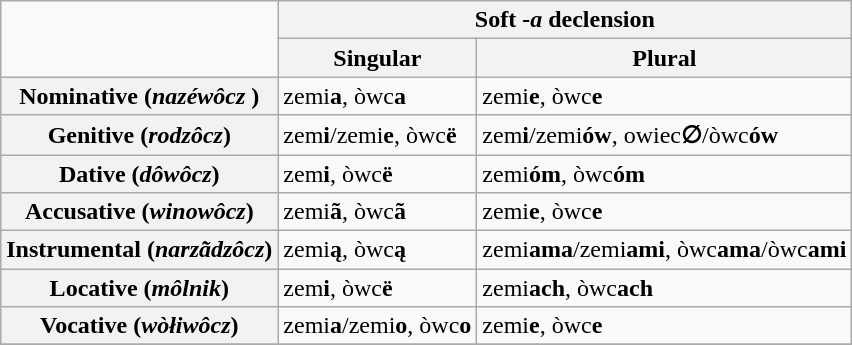<table class="wikitable">
<tr>
<td rowspan="2"></td>
<th colspan="2">Soft <em>-a</em> declension</th>
</tr>
<tr>
<th>Singular</th>
<th>Plural</th>
</tr>
<tr>
<th>Nominative (<em>nazéwôcz </em>)</th>
<td>zemi<strong>a</strong>, òwc<strong>a</strong></td>
<td>zemi<strong>e</strong>, òwc<strong>e</strong></td>
</tr>
<tr>
<th>Genitive (<em>rodzôcz</em>)</th>
<td>zem<strong>i</strong>/zemi<strong>e</strong>, òwc<strong>ë</strong></td>
<td>zem<strong>i</strong>/zemi<strong>ów</strong>, owiec<strong>∅</strong>/òwc<strong>ów</strong></td>
</tr>
<tr>
<th>Dative (<em>dôwôcz</em>)</th>
<td>zem<strong>i</strong>, òwc<strong>ë</strong></td>
<td>zemi<strong>óm</strong>, òwc<strong>óm</strong></td>
</tr>
<tr>
<th>Accusative (<em>winowôcz</em>)</th>
<td>zemi<strong>ã</strong>, òwc<strong>ã</strong></td>
<td>zemi<strong>e</strong>, òwc<strong>e</strong></td>
</tr>
<tr>
<th>Instrumental (<em>narzãdzôcz</em>)</th>
<td>zemi<strong>ą</strong>, òwc<strong>ą</strong></td>
<td>zemi<strong>ama</strong>/zemi<strong>ami</strong>, òwc<strong>ama</strong>/òwc<strong>ami</strong></td>
</tr>
<tr>
<th>Locative (<em>môlnik</em>)</th>
<td>zem<strong>i</strong>, òwc<strong>ë</strong></td>
<td>zemi<strong>ach</strong>, òwc<strong>ach</strong></td>
</tr>
<tr>
<th>Vocative (<em>wòłiwôcz</em>)</th>
<td>zemi<strong>a</strong>/zemi<strong>o</strong>, òwc<strong>o</strong></td>
<td>zemi<strong>e</strong>, òwc<strong>e</strong></td>
</tr>
<tr>
</tr>
</table>
